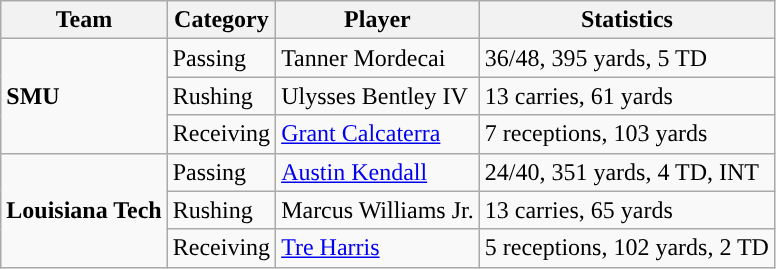<table class="wikitable" style="float: left;">
<tr>
<th>Team</th>
<th>Category</th>
<th>Player</th>
<th>Statistics</th>
</tr>
<tr>
<td rowspan=3><strong>SMU</strong></td>
<td>Passing</td>
<td>Tanner Mordecai</td>
<td>36/48, 395 yards, 5 TD</td>
</tr>
<tr>
<td>Rushing</td>
<td>Ulysses Bentley IV</td>
<td>13 carries, 61 yards</td>
</tr>
<tr>
<td>Receiving</td>
<td><a href='#'>Grant Calcaterra</a></td>
<td>7 receptions, 103 yards</td>
</tr>
<tr>
<td rowspan=3><strong>Louisiana Tech</strong></td>
<td>Passing</td>
<td><a href='#'>Austin Kendall</a></td>
<td>24/40, 351 yards, 4 TD, INT</td>
</tr>
<tr>
<td>Rushing</td>
<td>Marcus Williams Jr.</td>
<td>13 carries, 65 yards</td>
</tr>
<tr>
<td>Receiving</td>
<td><a href='#'>Tre Harris</a></td>
<td>5 receptions, 102 yards, 2 TD</td>
</tr>
</table>
